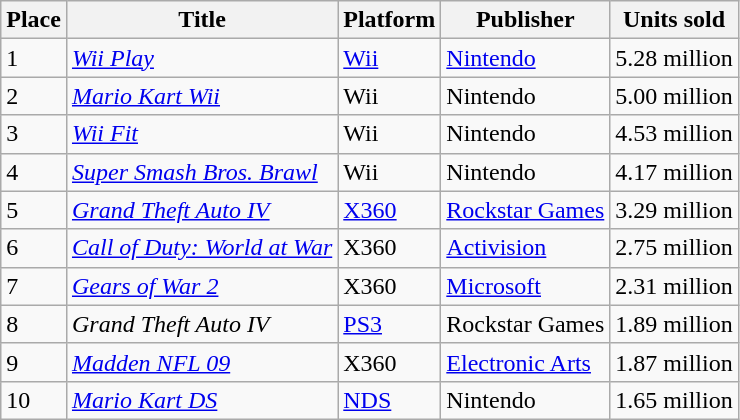<table class="wikitable">
<tr>
<th>Place</th>
<th>Title</th>
<th>Platform</th>
<th>Publisher</th>
<th>Units sold</th>
</tr>
<tr>
<td>1</td>
<td><em><a href='#'>Wii Play</a></em></td>
<td><a href='#'>Wii</a></td>
<td><a href='#'>Nintendo</a></td>
<td>5.28 million</td>
</tr>
<tr>
<td>2</td>
<td><em><a href='#'>Mario Kart Wii</a></em></td>
<td>Wii</td>
<td>Nintendo</td>
<td>5.00 million</td>
</tr>
<tr>
<td>3</td>
<td><em><a href='#'>Wii Fit</a></em></td>
<td>Wii</td>
<td>Nintendo</td>
<td>4.53 million</td>
</tr>
<tr>
<td>4</td>
<td><em><a href='#'>Super Smash Bros. Brawl</a></em></td>
<td>Wii</td>
<td>Nintendo</td>
<td>4.17 million</td>
</tr>
<tr>
<td>5</td>
<td><em><a href='#'>Grand Theft Auto IV</a></em></td>
<td><a href='#'>X360</a></td>
<td><a href='#'>Rockstar Games</a></td>
<td>3.29 million</td>
</tr>
<tr>
<td>6</td>
<td><em><a href='#'>Call of Duty: World at War</a></em></td>
<td>X360</td>
<td><a href='#'>Activision</a></td>
<td>2.75 million</td>
</tr>
<tr>
<td>7</td>
<td><em><a href='#'>Gears of War 2</a></em></td>
<td>X360</td>
<td><a href='#'>Microsoft</a></td>
<td>2.31 million</td>
</tr>
<tr>
<td>8</td>
<td><em>Grand Theft Auto IV</em></td>
<td><a href='#'>PS3</a></td>
<td>Rockstar Games</td>
<td>1.89 million</td>
</tr>
<tr>
<td>9</td>
<td><em><a href='#'>Madden NFL 09</a></em></td>
<td>X360</td>
<td><a href='#'>Electronic Arts</a></td>
<td>1.87 million</td>
</tr>
<tr>
<td>10</td>
<td><em><a href='#'>Mario Kart DS</a></em></td>
<td><a href='#'>NDS</a></td>
<td>Nintendo</td>
<td>1.65 million</td>
</tr>
</table>
